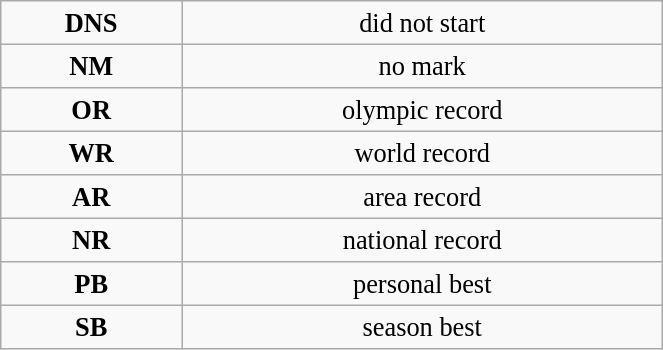<table class="wikitable" style=" text-align:center; font-size:110%;" width="35%">
<tr>
<td><strong>DNS</strong></td>
<td>did not start</td>
</tr>
<tr>
<td><strong>NM</strong></td>
<td>no mark</td>
</tr>
<tr>
<td><strong>OR</strong></td>
<td>olympic record</td>
</tr>
<tr>
<td><strong>WR</strong></td>
<td>world record</td>
</tr>
<tr>
<td><strong>AR</strong></td>
<td>area record</td>
</tr>
<tr>
<td><strong>NR</strong></td>
<td>national record</td>
</tr>
<tr>
<td><strong>PB</strong></td>
<td>personal best</td>
</tr>
<tr>
<td><strong>SB</strong></td>
<td>season best</td>
</tr>
</table>
